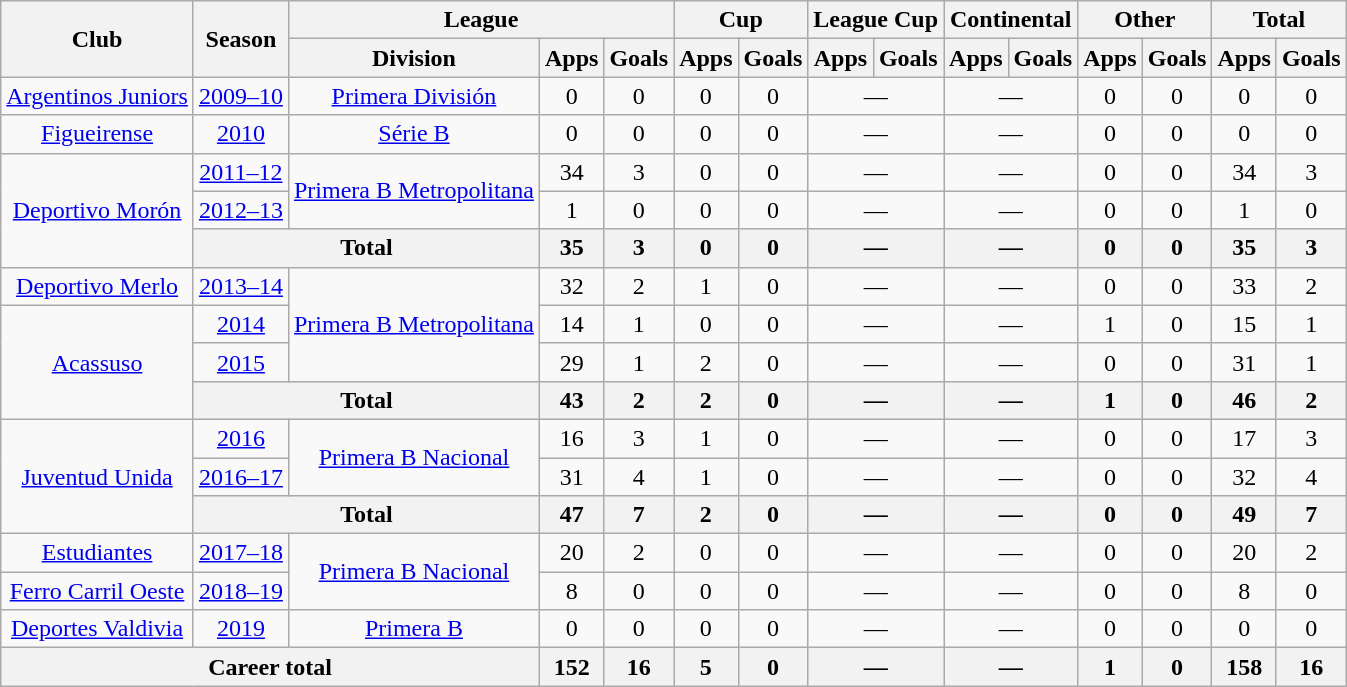<table class="wikitable" style="text-align:center">
<tr>
<th rowspan="2">Club</th>
<th rowspan="2">Season</th>
<th colspan="3">League</th>
<th colspan="2">Cup</th>
<th colspan="2">League Cup</th>
<th colspan="2">Continental</th>
<th colspan="2">Other</th>
<th colspan="2">Total</th>
</tr>
<tr>
<th>Division</th>
<th>Apps</th>
<th>Goals</th>
<th>Apps</th>
<th>Goals</th>
<th>Apps</th>
<th>Goals</th>
<th>Apps</th>
<th>Goals</th>
<th>Apps</th>
<th>Goals</th>
<th>Apps</th>
<th>Goals</th>
</tr>
<tr>
<td rowspan="1"><a href='#'>Argentinos Juniors</a></td>
<td><a href='#'>2009–10</a></td>
<td rowspan="1"><a href='#'>Primera División</a></td>
<td>0</td>
<td>0</td>
<td>0</td>
<td>0</td>
<td colspan="2">—</td>
<td colspan="2">—</td>
<td>0</td>
<td>0</td>
<td>0</td>
<td>0</td>
</tr>
<tr>
<td rowspan="1"><a href='#'>Figueirense</a></td>
<td><a href='#'>2010</a></td>
<td rowspan="1"><a href='#'>Série B</a></td>
<td>0</td>
<td>0</td>
<td>0</td>
<td>0</td>
<td colspan="2">—</td>
<td colspan="2">—</td>
<td>0</td>
<td>0</td>
<td>0</td>
<td>0</td>
</tr>
<tr>
<td rowspan="3"><a href='#'>Deportivo Morón</a></td>
<td><a href='#'>2011–12</a></td>
<td rowspan="2"><a href='#'>Primera B Metropolitana</a></td>
<td>34</td>
<td>3</td>
<td>0</td>
<td>0</td>
<td colspan="2">—</td>
<td colspan="2">—</td>
<td>0</td>
<td>0</td>
<td>34</td>
<td>3</td>
</tr>
<tr>
<td><a href='#'>2012–13</a></td>
<td>1</td>
<td>0</td>
<td>0</td>
<td>0</td>
<td colspan="2">—</td>
<td colspan="2">—</td>
<td>0</td>
<td>0</td>
<td>1</td>
<td>0</td>
</tr>
<tr>
<th colspan="2">Total</th>
<th>35</th>
<th>3</th>
<th>0</th>
<th>0</th>
<th colspan="2">—</th>
<th colspan="2">—</th>
<th>0</th>
<th>0</th>
<th>35</th>
<th>3</th>
</tr>
<tr>
<td rowspan="1"><a href='#'>Deportivo Merlo</a></td>
<td><a href='#'>2013–14</a></td>
<td rowspan="3"><a href='#'>Primera B Metropolitana</a></td>
<td>32</td>
<td>2</td>
<td>1</td>
<td>0</td>
<td colspan="2">—</td>
<td colspan="2">—</td>
<td>0</td>
<td>0</td>
<td>33</td>
<td>2</td>
</tr>
<tr>
<td rowspan="3"><a href='#'>Acassuso</a></td>
<td><a href='#'>2014</a></td>
<td>14</td>
<td>1</td>
<td>0</td>
<td>0</td>
<td colspan="2">—</td>
<td colspan="2">—</td>
<td>1</td>
<td>0</td>
<td>15</td>
<td>1</td>
</tr>
<tr>
<td><a href='#'>2015</a></td>
<td>29</td>
<td>1</td>
<td>2</td>
<td>0</td>
<td colspan="2">—</td>
<td colspan="2">—</td>
<td>0</td>
<td>0</td>
<td>31</td>
<td>1</td>
</tr>
<tr>
<th colspan="2">Total</th>
<th>43</th>
<th>2</th>
<th>2</th>
<th>0</th>
<th colspan="2">—</th>
<th colspan="2">—</th>
<th>1</th>
<th>0</th>
<th>46</th>
<th>2</th>
</tr>
<tr>
<td rowspan="3"><a href='#'>Juventud Unida</a></td>
<td><a href='#'>2016</a></td>
<td rowspan="2"><a href='#'>Primera B Nacional</a></td>
<td>16</td>
<td>3</td>
<td>1</td>
<td>0</td>
<td colspan="2">—</td>
<td colspan="2">—</td>
<td>0</td>
<td>0</td>
<td>17</td>
<td>3</td>
</tr>
<tr>
<td><a href='#'>2016–17</a></td>
<td>31</td>
<td>4</td>
<td>1</td>
<td>0</td>
<td colspan="2">—</td>
<td colspan="2">—</td>
<td>0</td>
<td>0</td>
<td>32</td>
<td>4</td>
</tr>
<tr>
<th colspan="2">Total</th>
<th>47</th>
<th>7</th>
<th>2</th>
<th>0</th>
<th colspan="2">—</th>
<th colspan="2">—</th>
<th>0</th>
<th>0</th>
<th>49</th>
<th>7</th>
</tr>
<tr>
<td rowspan="1"><a href='#'>Estudiantes</a></td>
<td><a href='#'>2017–18</a></td>
<td rowspan="2"><a href='#'>Primera B Nacional</a></td>
<td>20</td>
<td>2</td>
<td>0</td>
<td>0</td>
<td colspan="2">—</td>
<td colspan="2">—</td>
<td>0</td>
<td>0</td>
<td>20</td>
<td>2</td>
</tr>
<tr>
<td rowspan="1"><a href='#'>Ferro Carril Oeste</a></td>
<td><a href='#'>2018–19</a></td>
<td>8</td>
<td>0</td>
<td>0</td>
<td>0</td>
<td colspan="2">—</td>
<td colspan="2">—</td>
<td>0</td>
<td>0</td>
<td>8</td>
<td>0</td>
</tr>
<tr>
<td rowspan="1"><a href='#'>Deportes Valdivia</a></td>
<td><a href='#'>2019</a></td>
<td rowspan="1"><a href='#'>Primera B</a></td>
<td>0</td>
<td>0</td>
<td>0</td>
<td>0</td>
<td colspan="2">—</td>
<td colspan="2">—</td>
<td>0</td>
<td>0</td>
<td>0</td>
<td>0</td>
</tr>
<tr>
<th colspan="3">Career total</th>
<th>152</th>
<th>16</th>
<th>5</th>
<th>0</th>
<th colspan="2">—</th>
<th colspan="2">—</th>
<th>1</th>
<th>0</th>
<th>158</th>
<th>16</th>
</tr>
</table>
